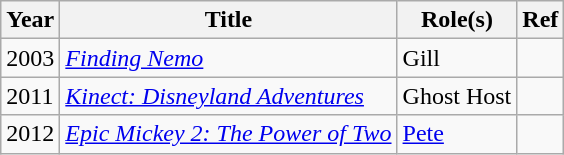<table class="wikitable plainrowheaders sortable">
<tr>
<th scope="col">Year</th>
<th scope="col">Title</th>
<th scope="col">Role(s)</th>
<th scope="col" class="unsortable">Ref</th>
</tr>
<tr>
<td>2003</td>
<td><em><a href='#'>Finding Nemo</a></em></td>
<td>Gill</td>
<td></td>
</tr>
<tr>
<td>2011</td>
<td><em><a href='#'>Kinect: Disneyland Adventures</a></em></td>
<td>Ghost Host</td>
<td></td>
</tr>
<tr>
<td>2012</td>
<td><em><a href='#'>Epic Mickey 2: The Power of Two</a></em></td>
<td><a href='#'>Pete</a></td>
<td></td>
</tr>
</table>
